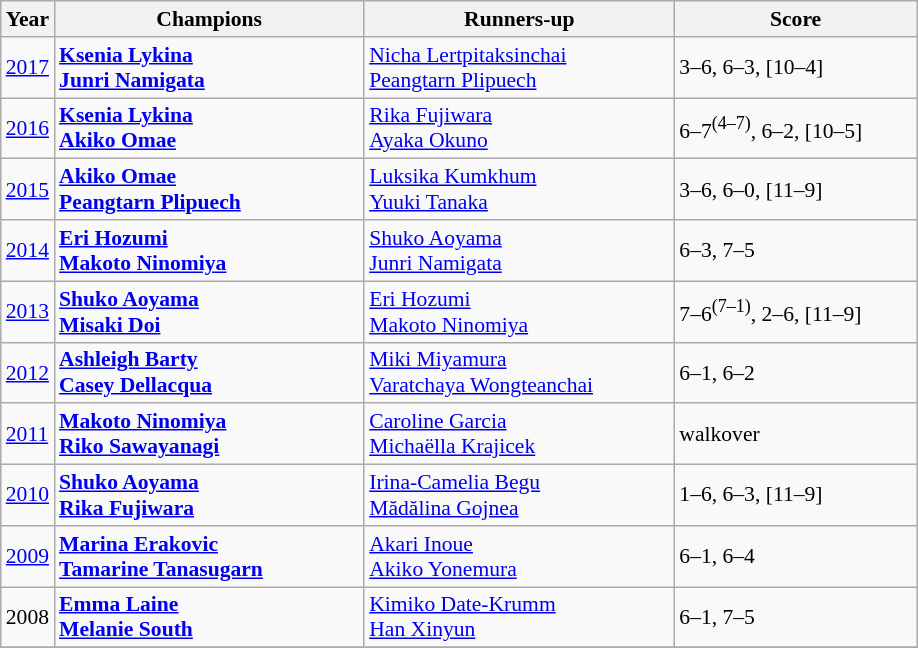<table class="wikitable" style="font-size:90%">
<tr>
<th>Year</th>
<th width="200">Champions</th>
<th width="200">Runners-up</th>
<th width="155">Score</th>
</tr>
<tr>
<td><a href='#'>2017</a></td>
<td> <strong><a href='#'>Ksenia Lykina</a></strong> <br>  <strong><a href='#'>Junri Namigata</a></strong></td>
<td> <a href='#'>Nicha Lertpitaksinchai</a> <br>  <a href='#'>Peangtarn Plipuech</a></td>
<td>3–6, 6–3, [10–4]</td>
</tr>
<tr>
<td><a href='#'>2016</a></td>
<td> <strong><a href='#'>Ksenia Lykina</a></strong> <br>  <strong><a href='#'>Akiko Omae</a></strong></td>
<td> <a href='#'>Rika Fujiwara</a> <br>  <a href='#'>Ayaka Okuno</a></td>
<td>6–7<sup>(4–7)</sup>, 6–2, [10–5]</td>
</tr>
<tr>
<td><a href='#'>2015</a></td>
<td> <strong><a href='#'>Akiko Omae</a></strong> <br>  <strong><a href='#'>Peangtarn Plipuech</a></strong></td>
<td> <a href='#'>Luksika Kumkhum</a> <br>  <a href='#'>Yuuki Tanaka</a></td>
<td>3–6, 6–0, [11–9]</td>
</tr>
<tr>
<td><a href='#'>2014</a></td>
<td> <strong><a href='#'>Eri Hozumi</a></strong> <br>  <strong><a href='#'>Makoto Ninomiya</a></strong></td>
<td> <a href='#'>Shuko Aoyama</a> <br>  <a href='#'>Junri Namigata</a></td>
<td>6–3, 7–5</td>
</tr>
<tr>
<td><a href='#'>2013</a></td>
<td> <strong><a href='#'>Shuko Aoyama</a></strong> <br>  <strong><a href='#'>Misaki Doi</a></strong></td>
<td> <a href='#'>Eri Hozumi</a> <br>  <a href='#'>Makoto Ninomiya</a></td>
<td>7–6<sup>(7–1)</sup>, 2–6, [11–9]</td>
</tr>
<tr>
<td><a href='#'>2012</a></td>
<td> <strong><a href='#'>Ashleigh Barty</a></strong> <br>  <strong><a href='#'>Casey Dellacqua</a></strong></td>
<td> <a href='#'>Miki Miyamura</a> <br>  <a href='#'>Varatchaya Wongteanchai</a></td>
<td>6–1, 6–2</td>
</tr>
<tr>
<td><a href='#'>2011</a></td>
<td> <strong><a href='#'>Makoto Ninomiya</a></strong><br> <strong><a href='#'>Riko Sawayanagi</a></strong></td>
<td> <a href='#'>Caroline Garcia</a> <br>  <a href='#'>Michaëlla Krajicek</a></td>
<td>walkover</td>
</tr>
<tr>
<td><a href='#'>2010</a></td>
<td> <strong><a href='#'>Shuko Aoyama</a></strong><br> <strong><a href='#'>Rika Fujiwara</a></strong></td>
<td> <a href='#'>Irina-Camelia Begu</a> <br>  <a href='#'>Mădălina Gojnea</a></td>
<td>1–6, 6–3, [11–9]</td>
</tr>
<tr>
<td><a href='#'>2009</a></td>
<td> <strong><a href='#'>Marina Erakovic</a></strong> <br>  <strong><a href='#'>Tamarine Tanasugarn</a></strong></td>
<td> <a href='#'>Akari Inoue</a> <br>  <a href='#'>Akiko Yonemura</a></td>
<td>6–1, 6–4</td>
</tr>
<tr>
<td>2008</td>
<td> <strong><a href='#'>Emma Laine</a></strong> <br>  <strong><a href='#'>Melanie South</a></strong></td>
<td> <a href='#'>Kimiko Date-Krumm</a> <br>  <a href='#'>Han Xinyun</a></td>
<td>6–1, 7–5</td>
</tr>
<tr>
</tr>
</table>
